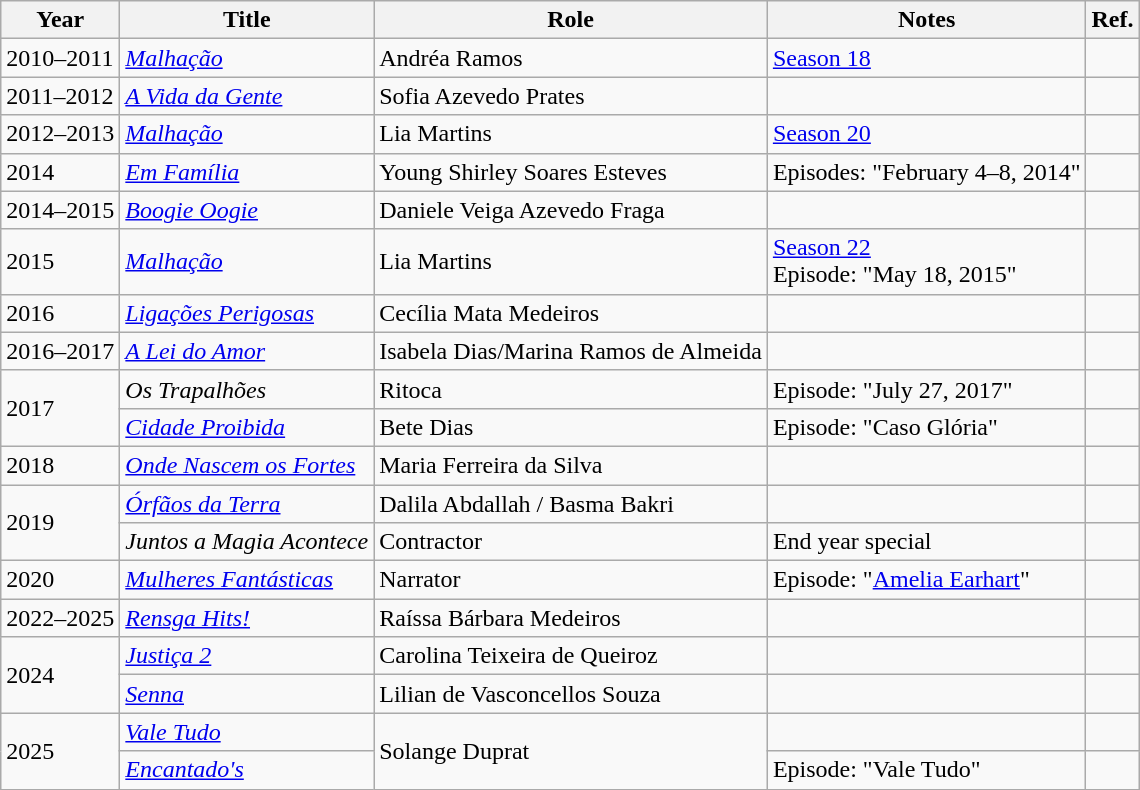<table class="wikitable">
<tr>
<th>Year</th>
<th>Title</th>
<th>Role</th>
<th>Notes</th>
<th>Ref.</th>
</tr>
<tr>
<td>2010–2011</td>
<td><em><a href='#'>Malhação</a></em></td>
<td>Andréa Ramos</td>
<td><a href='#'>Season 18</a></td>
<td></td>
</tr>
<tr>
<td>2011–2012</td>
<td><em><a href='#'>A Vida da Gente</a></em></td>
<td>Sofia Azevedo Prates</td>
<td></td>
<td></td>
</tr>
<tr>
<td>2012–2013</td>
<td><em><a href='#'>Malhação</a></em></td>
<td>Lia Martins</td>
<td><a href='#'>Season 20</a></td>
<td></td>
</tr>
<tr>
<td>2014</td>
<td><em><a href='#'>Em Família</a></em></td>
<td>Young Shirley Soares Esteves</td>
<td>Episodes: "February 4–8, 2014"</td>
<td></td>
</tr>
<tr>
<td>2014–2015</td>
<td><em><a href='#'>Boogie Oogie</a></em></td>
<td>Daniele Veiga Azevedo Fraga</td>
<td></td>
<td></td>
</tr>
<tr>
<td>2015</td>
<td><em><a href='#'>Malhação</a></em></td>
<td>Lia Martins</td>
<td><a href='#'>Season 22</a> <br> Episode: "May 18, 2015"</td>
<td></td>
</tr>
<tr>
<td>2016</td>
<td><em><a href='#'>Ligações Perigosas</a></em></td>
<td>Cecília Mata Medeiros</td>
<td></td>
<td></td>
</tr>
<tr>
<td>2016–2017</td>
<td><em><a href='#'>A Lei do Amor</a></em></td>
<td>Isabela Dias/Marina Ramos de Almeida</td>
<td></td>
<td></td>
</tr>
<tr>
<td rowspan="2">2017</td>
<td><em>Os Trapalhões</em></td>
<td>Ritoca</td>
<td>Episode: "July 27, 2017"</td>
<td></td>
</tr>
<tr>
<td><em><a href='#'>Cidade Proibida</a></em></td>
<td>Bete Dias</td>
<td>Episode: "Caso Glória"</td>
<td></td>
</tr>
<tr>
<td>2018</td>
<td><em><a href='#'>Onde Nascem os Fortes</a></em></td>
<td>Maria Ferreira da Silva</td>
<td></td>
<td></td>
</tr>
<tr>
<td rowspan="2">2019</td>
<td><em><a href='#'>Órfãos da Terra</a></em></td>
<td>Dalila Abdallah / Basma Bakri</td>
<td></td>
<td></td>
</tr>
<tr>
<td><em>Juntos a Magia Acontece</em></td>
<td>Contractor</td>
<td>End year special</td>
<td></td>
</tr>
<tr>
<td>2020</td>
<td><em><a href='#'>Mulheres Fantásticas</a></em></td>
<td>Narrator</td>
<td>Episode: "<a href='#'>Amelia Earhart</a>"</td>
<td></td>
</tr>
<tr>
<td>2022–2025</td>
<td><em><a href='#'>Rensga Hits!</a></em></td>
<td>Raíssa Bárbara Medeiros</td>
<td></td>
<td></td>
</tr>
<tr>
<td rowspan="2">2024</td>
<td><em><a href='#'>Justiça 2</a></em></td>
<td>Carolina Teixeira de Queiroz</td>
<td></td>
<td></td>
</tr>
<tr>
<td><em><a href='#'>Senna</a></em></td>
<td>Lilian de Vasconcellos Souza</td>
<td></td>
<td></td>
</tr>
<tr>
<td rowspan="2">2025</td>
<td><em><a href='#'>Vale Tudo</a></em></td>
<td rowspan="2">Solange Duprat</td>
<td></td>
<td></td>
</tr>
<tr>
<td><em><a href='#'>Encantado's</a></em></td>
<td>Episode: "Vale Tudo"</td>
<td></td>
</tr>
</table>
